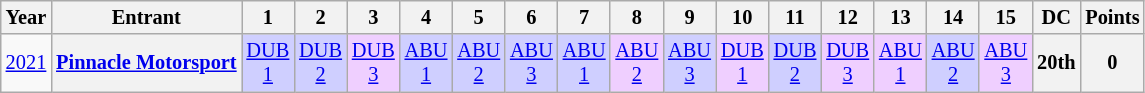<table class="wikitable" style="text-align:center; font-size:85%">
<tr>
<th>Year</th>
<th>Entrant</th>
<th>1</th>
<th>2</th>
<th>3</th>
<th>4</th>
<th>5</th>
<th>6</th>
<th>7</th>
<th>8</th>
<th>9</th>
<th>10</th>
<th>11</th>
<th>12</th>
<th>13</th>
<th>14</th>
<th>15</th>
<th>DC</th>
<th>Points</th>
</tr>
<tr>
<td><a href='#'>2021</a></td>
<th nowrap><a href='#'>Pinnacle Motorsport</a></th>
<td style="background:#CFCFFF;"><a href='#'>DUB<br>1</a><br></td>
<td style="background:#CFCFFF;"><a href='#'>DUB<br>2</a><br></td>
<td style="background:#EFCFFF;"><a href='#'>DUB<br>3</a><br></td>
<td style="background:#CFCFFF;"><a href='#'>ABU<br>1</a><br></td>
<td style="background:#CFCFFF;"><a href='#'>ABU<br>2</a><br></td>
<td style="background:#CFCFFF;"><a href='#'>ABU<br>3</a><br></td>
<td style="background:#CFCFFF;"><a href='#'>ABU<br>1</a><br></td>
<td style="background:#EFCFFF;"><a href='#'>ABU<br>2</a><br></td>
<td style="background:#CFCFFF;"><a href='#'>ABU<br>3</a><br></td>
<td style="background:#EFCFFF;"><a href='#'>DUB<br>1</a><br></td>
<td style="background:#CFCFFF;"><a href='#'>DUB<br>2</a><br></td>
<td style="background:#EFCFFF;"><a href='#'>DUB<br>3</a><br></td>
<td style="background:#EFCFFF;"><a href='#'>ABU<br>1</a><br></td>
<td style="background:#CFCFFF;"><a href='#'>ABU<br>2</a><br></td>
<td style="background:#EFCFFF;"><a href='#'>ABU<br>3</a><br></td>
<th>20th</th>
<th>0</th>
</tr>
</table>
